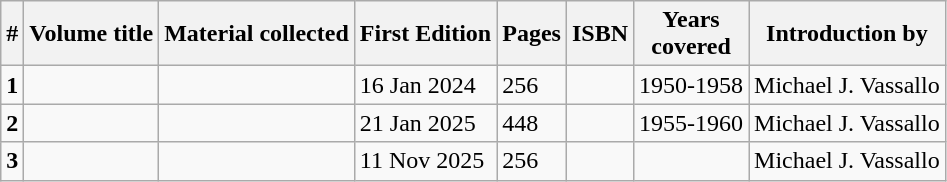<table class="wikitable sortable" style="margin-right:0">
<tr>
<th>#</th>
<th>Volume title</th>
<th class="unsortable">Material collected</th>
<th>First Edition</th>
<th>Pages</th>
<th class="unsortable">ISBN</th>
<th>Years<br> covered</th>
<th>Introduction by</th>
</tr>
<tr>
<td><strong>1</strong></td>
<td></td>
<td></td>
<td>16 Jan 2024</td>
<td>256</td>
<td class="nowrap"></td>
<td>1950-1958</td>
<td>Michael J. Vassallo</td>
</tr>
<tr>
<td><strong>2</strong></td>
<td></td>
<td></td>
<td>21 Jan 2025</td>
<td>448</td>
<td class="nowrap"></td>
<td>1955-1960</td>
<td>Michael J. Vassallo</td>
</tr>
<tr>
<td><strong>3</strong></td>
<td></td>
<td></td>
<td>11 Nov 2025</td>
<td>256</td>
<td class="nowrap"></td>
<td></td>
<td>Michael J. Vassallo</td>
</tr>
</table>
